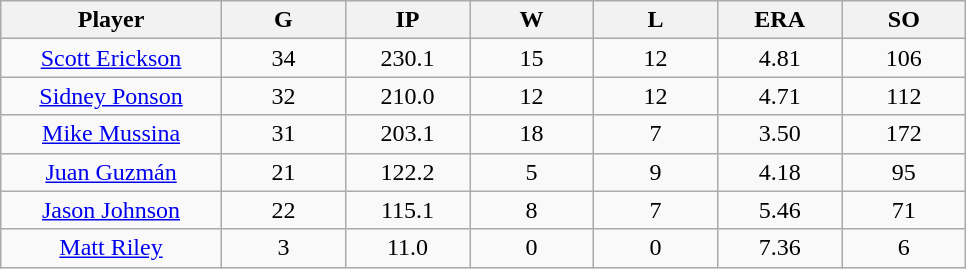<table class="wikitable sortable">
<tr>
<th bgcolor="#DDDDFF" width="16%">Player</th>
<th bgcolor="#DDDDFF" width="9%">G</th>
<th bgcolor="#DDDDFF" width="9%">IP</th>
<th bgcolor="#DDDDFF" width="9%">W</th>
<th bgcolor="#DDDDFF" width="9%">L</th>
<th bgcolor="#DDDDFF" width="9%">ERA</th>
<th bgcolor="#DDDDFF" width="9%">SO</th>
</tr>
<tr align="center">
<td><a href='#'>Scott Erickson</a></td>
<td>34</td>
<td>230.1</td>
<td>15</td>
<td>12</td>
<td>4.81</td>
<td>106</td>
</tr>
<tr align=center>
<td><a href='#'>Sidney Ponson</a></td>
<td>32</td>
<td>210.0</td>
<td>12</td>
<td>12</td>
<td>4.71</td>
<td>112</td>
</tr>
<tr align=center>
<td><a href='#'>Mike Mussina</a></td>
<td>31</td>
<td>203.1</td>
<td>18</td>
<td>7</td>
<td>3.50</td>
<td>172</td>
</tr>
<tr align=center>
<td><a href='#'>Juan Guzmán</a></td>
<td>21</td>
<td>122.2</td>
<td>5</td>
<td>9</td>
<td>4.18</td>
<td>95</td>
</tr>
<tr align=center>
<td><a href='#'>Jason Johnson</a></td>
<td>22</td>
<td>115.1</td>
<td>8</td>
<td>7</td>
<td>5.46</td>
<td>71</td>
</tr>
<tr align=center>
<td><a href='#'>Matt Riley</a></td>
<td>3</td>
<td>11.0</td>
<td>0</td>
<td>0</td>
<td>7.36</td>
<td>6</td>
</tr>
</table>
